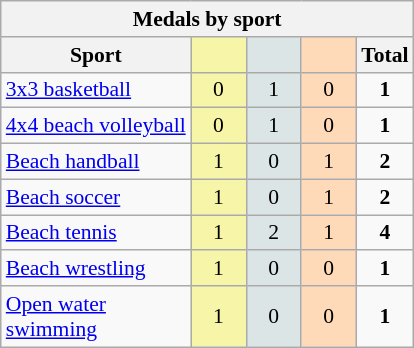<table class="wikitable" style="font-size:90%; text-align:center;">
<tr>
<th colspan="5">Medals by sport</th>
</tr>
<tr>
<th width="120">Sport</th>
<th scope="col" width="30" style="background:#F7F6A8;"></th>
<th scope="col" width="30" style="background:#DCE5E5;"></th>
<th scope="col" width="30" style="background:#FFDAB9;"></th>
<th width="30">Total</th>
</tr>
<tr>
<td align="left"><a href='#'>3x3 basketball</a></td>
<td style="background:#F7F6A8;">0</td>
<td style="background:#DCE5E5;">1</td>
<td style="background:#FFDAB9;">0</td>
<td><strong>1</strong></td>
</tr>
<tr>
<td align="left"><a href='#'>4x4 beach volleyball</a></td>
<td style="background:#F7F6A8;">0</td>
<td style="background:#DCE5E5;">1</td>
<td style="background:#FFDAB9;">0</td>
<td><strong>1</strong></td>
</tr>
<tr>
<td align="left"><a href='#'>Beach handball</a></td>
<td style="background:#F7F6A8;">1</td>
<td style="background:#DCE5E5;">0</td>
<td style="background:#FFDAB9;">1</td>
<td><strong>2</strong></td>
</tr>
<tr>
<td align="left"><a href='#'>Beach soccer</a></td>
<td style="background:#F7F6A8;">1</td>
<td style="background:#DCE5E5;">0</td>
<td style="background:#FFDAB9;">1</td>
<td><strong>2</strong></td>
</tr>
<tr>
<td align="left"><a href='#'>Beach tennis</a></td>
<td style="background:#F7F6A8;">1</td>
<td style="background:#DCE5E5;">2</td>
<td style="background:#FFDAB9;">1</td>
<td><strong>4</strong></td>
</tr>
<tr>
<td align="left"><a href='#'>Beach wrestling</a></td>
<td style="background:#F7F6A8;">1</td>
<td style="background:#DCE5E5;">0</td>
<td style="background:#FFDAB9;">0</td>
<td><strong>1</strong></td>
</tr>
<tr>
<td align="left"><a href='#'>Open water swimming</a></td>
<td style="background:#F7F6A8;">1</td>
<td style="background:#DCE5E5;">0</td>
<td style="background:#FFDAB9;">0</td>
<td><strong>1</strong></td>
</tr>
</table>
